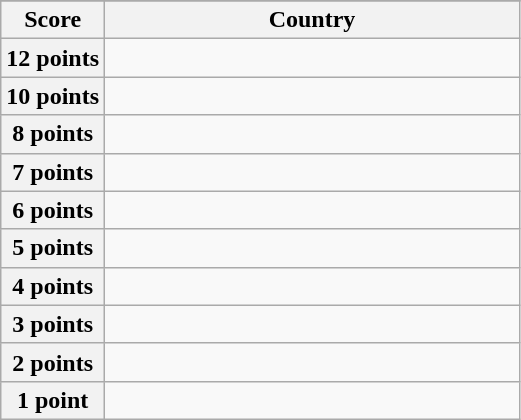<table class="wikitable">
<tr>
</tr>
<tr>
<th scope="col" width="20%">Score</th>
<th scope="col">Country</th>
</tr>
<tr>
<th scope="row">12 points</th>
<td></td>
</tr>
<tr>
<th scope="row">10 points</th>
<td></td>
</tr>
<tr>
<th scope="row">8 points</th>
<td></td>
</tr>
<tr>
<th scope="row">7 points</th>
<td></td>
</tr>
<tr>
<th scope="row">6 points</th>
<td></td>
</tr>
<tr>
<th scope="row">5 points</th>
<td></td>
</tr>
<tr>
<th scope="row">4 points</th>
<td></td>
</tr>
<tr>
<th scope="row">3 points</th>
<td></td>
</tr>
<tr>
<th scope="row">2 points</th>
<td></td>
</tr>
<tr>
<th scope="row">1 point</th>
<td></td>
</tr>
</table>
